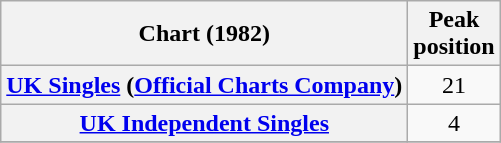<table class="wikitable sortable plainrowheaders" style="text-align:center">
<tr>
<th scope="col">Chart (1982)</th>
<th scope="col">Peak<br>position</th>
</tr>
<tr>
<th scope="row"><a href='#'>UK Singles</a> (<a href='#'>Official Charts Company</a>)</th>
<td>21</td>
</tr>
<tr>
<th scope="row"><a href='#'>UK Independent Singles</a></th>
<td>4</td>
</tr>
<tr>
</tr>
</table>
